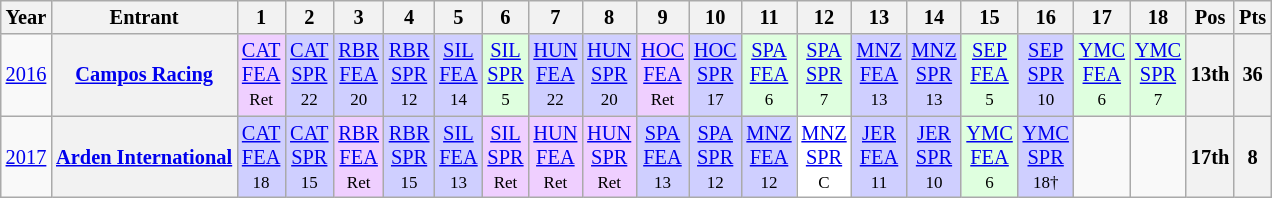<table class="wikitable" style="text-align:center; font-size:85%">
<tr>
<th>Year</th>
<th>Entrant</th>
<th>1</th>
<th>2</th>
<th>3</th>
<th>4</th>
<th>5</th>
<th>6</th>
<th>7</th>
<th>8</th>
<th>9</th>
<th>10</th>
<th>11</th>
<th>12</th>
<th>13</th>
<th>14</th>
<th>15</th>
<th>16</th>
<th>17</th>
<th>18</th>
<th>Pos</th>
<th>Pts</th>
</tr>
<tr>
<td><a href='#'>2016</a></td>
<th nowrap><a href='#'>Campos Racing</a></th>
<td style="background:#EFCFFF;"><a href='#'>CAT<br>FEA</a><br><small>Ret</small></td>
<td style="background:#CFCFFF;"><a href='#'>CAT<br>SPR</a><br><small>22</small></td>
<td style="background:#CFCFFF;"><a href='#'>RBR<br>FEA</a><br><small>20</small></td>
<td style="background:#CFCFFF;"><a href='#'>RBR<br>SPR</a><br><small>12</small></td>
<td style="background:#CFCFFF;"><a href='#'>SIL<br>FEA</a><br><small>14</small></td>
<td style="background:#DFFFDF;"><a href='#'>SIL<br>SPR</a><br><small>5</small></td>
<td style="background:#CFCFFF;"><a href='#'>HUN<br>FEA</a><br><small>22</small></td>
<td style="background:#CFCFFF;"><a href='#'>HUN<br>SPR</a><br><small>20</small></td>
<td style="background:#EFCFFF;"><a href='#'>HOC<br>FEA</a><br><small>Ret</small></td>
<td style="background:#CFCFFF;"><a href='#'>HOC<br>SPR</a><br><small>17</small></td>
<td style="background:#DFFFDF;"><a href='#'>SPA<br>FEA</a><br><small>6</small></td>
<td style="background:#DFFFDF;"><a href='#'>SPA<br>SPR</a><br><small>7</small></td>
<td style="background:#CFCFFF;"><a href='#'>MNZ<br>FEA</a><br><small>13</small></td>
<td style="background:#CFCFFF;"><a href='#'>MNZ<br>SPR</a><br><small>13</small></td>
<td style="background:#DFFFDF;"><a href='#'>SEP<br>FEA</a><br><small>5</small></td>
<td style="background:#CFCFFF;"><a href='#'>SEP<br>SPR</a><br><small>10</small></td>
<td style="background:#DFFFDF;"><a href='#'>YMC<br>FEA</a><br><small>6</small></td>
<td style="background:#DFFFDF;"><a href='#'>YMC<br>SPR</a><br><small>7</small></td>
<th>13th</th>
<th>36</th>
</tr>
<tr>
<td><a href='#'>2017</a></td>
<th nowrap><a href='#'>Arden International</a></th>
<td style="background:#CFCFFF;"><a href='#'>CAT<br>FEA</a><br><small>18</small></td>
<td style="background:#CFCFFF;"><a href='#'>CAT<br>SPR</a><br><small>15</small></td>
<td style="background:#EFCFFF;"><a href='#'>RBR<br>FEA</a><br><small>Ret</small></td>
<td style="background:#CFCFFF;"><a href='#'>RBR<br>SPR</a><br><small>15</small></td>
<td style="background:#CFCFFF;"><a href='#'>SIL<br>FEA</a><br><small>13</small></td>
<td style="background:#EFCFFF;"><a href='#'>SIL<br>SPR</a><br><small>Ret</small></td>
<td style="background:#EFCFFF;"><a href='#'>HUN<br>FEA</a><br><small>Ret</small></td>
<td style="background:#EFCFFF;"><a href='#'>HUN<br>SPR</a><br><small>Ret</small></td>
<td style="background:#CFCFFF;"><a href='#'>SPA<br>FEA</a><br><small>13</small></td>
<td style="background:#CFCFFF;"><a href='#'>SPA<br>SPR</a><br><small>12</small></td>
<td style="background:#CFCFFF;"><a href='#'>MNZ<br>FEA</a><br><small>12</small></td>
<td style="background:#FFFFFF;"><a href='#'>MNZ<br>SPR</a><br><small>C</small></td>
<td style="background:#CFCFFF;"><a href='#'>JER<br>FEA</a><br><small>11</small></td>
<td style="background:#CFCFFF;"><a href='#'>JER<br>SPR</a><br><small>10</small></td>
<td style="background:#DFFFDF;"><a href='#'>YMC<br>FEA</a><br><small>6</small></td>
<td style="background:#CFCFFF;"><a href='#'>YMC<br>SPR</a><br><small>18†</small></td>
<td></td>
<td></td>
<th>17th</th>
<th>8</th>
</tr>
</table>
